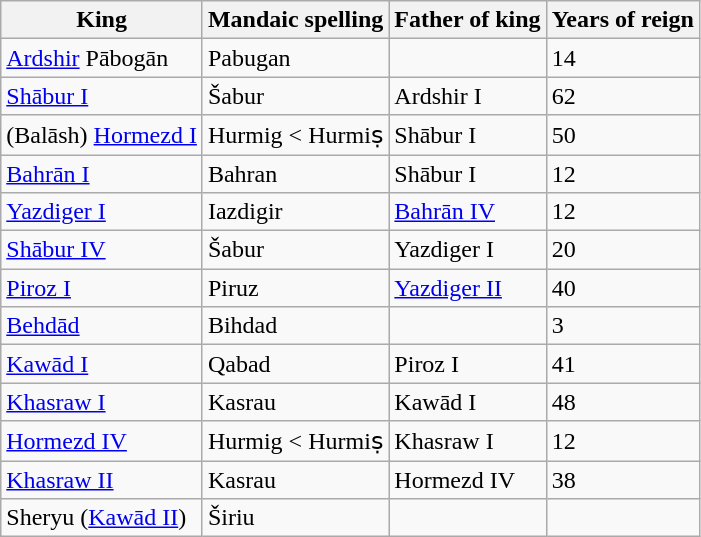<table class="wikitable sortable">
<tr>
<th>King</th>
<th>Mandaic spelling</th>
<th>Father of king</th>
<th>Years of reign</th>
</tr>
<tr>
<td><a href='#'>Ardshir</a> Pābogān</td>
<td>Pabugan</td>
<td></td>
<td>14</td>
</tr>
<tr>
<td><a href='#'>Shābur I</a></td>
<td>Šabur</td>
<td>Ardshir I</td>
<td>62</td>
</tr>
<tr>
<td>(Balāsh) <a href='#'>Hormezd I</a></td>
<td>Hurmig < Hurmiṣ</td>
<td>Shābur I</td>
<td>50</td>
</tr>
<tr>
<td><a href='#'>Bahrān I</a></td>
<td>Bahran</td>
<td>Shābur I</td>
<td>12</td>
</tr>
<tr>
<td><a href='#'>Yazdiger I</a></td>
<td>Iazdigir</td>
<td><a href='#'>Bahrān IV</a></td>
<td>12</td>
</tr>
<tr>
<td><a href='#'>Shābur IV</a></td>
<td>Šabur</td>
<td>Yazdiger I</td>
<td>20</td>
</tr>
<tr>
<td><a href='#'>Piroz I</a></td>
<td>Piruz</td>
<td><a href='#'>Yazdiger II</a></td>
<td>40</td>
</tr>
<tr>
<td><a href='#'>Behdād</a></td>
<td>Bihdad</td>
<td></td>
<td>3</td>
</tr>
<tr>
<td><a href='#'>Kawād I</a></td>
<td>Qabad</td>
<td>Piroz I</td>
<td>41</td>
</tr>
<tr>
<td><a href='#'>Khasraw I</a></td>
<td>Kasrau</td>
<td>Kawād I</td>
<td>48</td>
</tr>
<tr>
<td><a href='#'>Hormezd IV</a></td>
<td>Hurmig < Hurmiṣ</td>
<td>Khasraw I</td>
<td>12</td>
</tr>
<tr>
<td><a href='#'>Khasraw II</a></td>
<td>Kasrau</td>
<td>Hormezd IV</td>
<td>38</td>
</tr>
<tr>
<td>Sheryu (<a href='#'>Kawād II</a>)</td>
<td>Širiu</td>
<td></td>
<td></td>
</tr>
</table>
